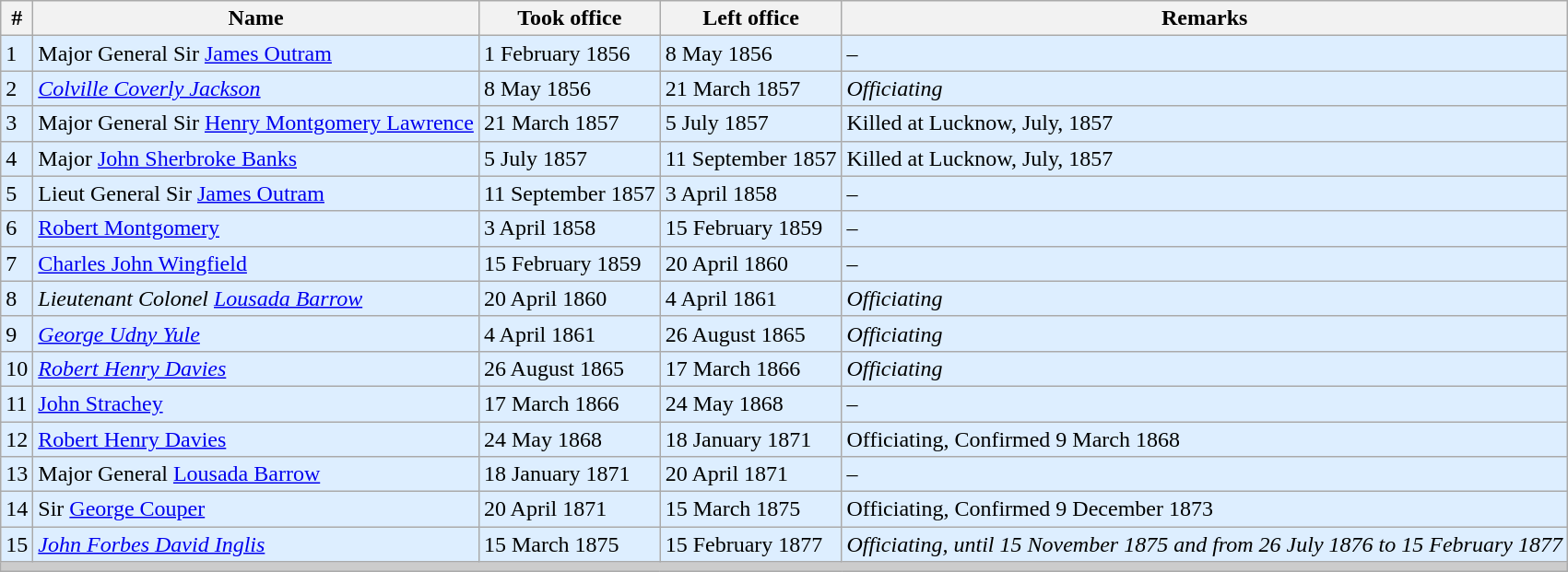<table class="wikitable">
<tr>
<th>#</th>
<th>Name</th>
<th>Took office</th>
<th>Left office</th>
<th>Remarks</th>
</tr>
<tr>
<td style="background:#def;">1</td>
<td style="background:#def;">Major General Sir <a href='#'>James Outram</a></td>
<td style="background:#def;">1 February 1856</td>
<td style="background:#def;">8 May 1856</td>
<td style="background:#def;">–</td>
</tr>
<tr style="background:#def;">
<td>2</td>
<td><em><a href='#'>Colville Coverly Jackson</a></em></td>
<td>8 May 1856</td>
<td>21 March 1857</td>
<td><em>Officiating</em></td>
</tr>
<tr style="background:#def;">
<td>3</td>
<td>Major General Sir <a href='#'>Henry Montgomery Lawrence</a></td>
<td>21 March 1857</td>
<td>5 July 1857</td>
<td>Killed at Lucknow, July, 1857</td>
</tr>
<tr style="background:#def;">
<td>4</td>
<td>Major <a href='#'>John Sherbroke Banks</a></td>
<td>5 July 1857</td>
<td>11 September 1857</td>
<td>Killed at Lucknow, July, 1857</td>
</tr>
<tr>
<td style="background:#def;">5</td>
<td style="background:#def;">Lieut General Sir <a href='#'>James Outram</a></td>
<td style="background:#def;">11 September 1857</td>
<td style="background:#def;">3 April 1858</td>
<td style="background:#def;">–</td>
</tr>
<tr>
<td style="background:#def;">6</td>
<td style="background:#def;"><a href='#'>Robert Montgomery</a></td>
<td style="background:#def;">3 April 1858</td>
<td style="background:#def;">15 February 1859</td>
<td style="background:#def;">–</td>
</tr>
<tr style="background:#def;">
<td>7</td>
<td><a href='#'>Charles John Wingfield</a></td>
<td>15 February 1859</td>
<td>20 April 1860</td>
<td>–</td>
</tr>
<tr style="background:#def;">
<td>8</td>
<td><em>Lieutenant Colonel <a href='#'>Lousada Barrow</a></em></td>
<td>20 April 1860</td>
<td>4 April 1861</td>
<td><em>Officiating</em></td>
</tr>
<tr>
<td style="background:#def;">9</td>
<td style="background:#def;"><em><a href='#'>George Udny Yule</a></em></td>
<td style="background:#def;">4 April 1861</td>
<td style="background:#def;">26 August 1865</td>
<td style="background:#def;"><em>Officiating</em></td>
</tr>
<tr style="background:#def;">
<td>10</td>
<td><em><a href='#'>Robert Henry Davies</a></em></td>
<td>26 August 1865</td>
<td>17 March 1866</td>
<td><em>Officiating</em></td>
</tr>
<tr>
<td style="background:#def;">11</td>
<td style="background:#def;"><a href='#'>John Strachey</a></td>
<td style="background:#def;">17 March 1866</td>
<td style="background:#def;">24 May 1868</td>
<td style="background:#def;">–</td>
</tr>
<tr style="background:#def;">
<td>12</td>
<td><a href='#'>Robert Henry Davies</a></td>
<td>24 May 1868</td>
<td>18 January 1871</td>
<td>Officiating, Confirmed 9 March 1868</td>
</tr>
<tr style="background:#def;">
<td>13</td>
<td>Major General <a href='#'>Lousada Barrow</a></td>
<td>18 January 1871</td>
<td>20 April 1871</td>
<td>–</td>
</tr>
<tr style="background:#def;">
<td>14</td>
<td>Sir <a href='#'>George Couper</a></td>
<td>20 April 1871</td>
<td>15 March 1875</td>
<td>Officiating, Confirmed 9 December 1873</td>
</tr>
<tr style="background:#def;">
<td>15</td>
<td><em><a href='#'>John Forbes David Inglis</a></em></td>
<td>15 March 1875</td>
<td>15 February 1877</td>
<td><em>Officiating, until 15 November 1875 and from 26 July 1876 to 15 February 1877</em></td>
</tr>
<tr>
<td style="background:#ccc;" colspan="5"></td>
</tr>
</table>
